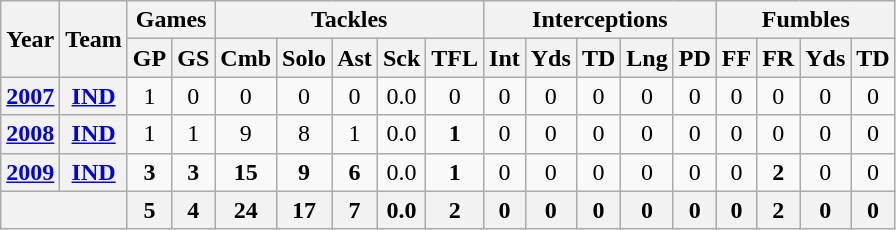<table class="wikitable" style="text-align:center">
<tr>
<th rowspan="2">Year</th>
<th rowspan="2">Team</th>
<th colspan="2">Games</th>
<th colspan="5">Tackles</th>
<th colspan="5">Interceptions</th>
<th colspan="4">Fumbles</th>
</tr>
<tr>
<th>GP</th>
<th>GS</th>
<th>Cmb</th>
<th>Solo</th>
<th>Ast</th>
<th>Sck</th>
<th>TFL</th>
<th>Int</th>
<th>Yds</th>
<th>TD</th>
<th>Lng</th>
<th>PD</th>
<th>FF</th>
<th>FR</th>
<th>Yds</th>
<th>TD</th>
</tr>
<tr>
<th><a href='#'>2007</a></th>
<th><a href='#'>IND</a></th>
<td>1</td>
<td>0</td>
<td>0</td>
<td>0</td>
<td>0</td>
<td>0.0</td>
<td>0</td>
<td>0</td>
<td>0</td>
<td>0</td>
<td>0</td>
<td>0</td>
<td>0</td>
<td>0</td>
<td>0</td>
<td>0</td>
</tr>
<tr>
<th><a href='#'>2008</a></th>
<th><a href='#'>IND</a></th>
<td>1</td>
<td>1</td>
<td>9</td>
<td>8</td>
<td>1</td>
<td>0.0</td>
<td><strong>1</strong></td>
<td>0</td>
<td>0</td>
<td>0</td>
<td>0</td>
<td>0</td>
<td>0</td>
<td>0</td>
<td>0</td>
<td>0</td>
</tr>
<tr>
<th><a href='#'>2009</a></th>
<th><a href='#'>IND</a></th>
<td><strong>3</strong></td>
<td><strong>3</strong></td>
<td><strong>15</strong></td>
<td><strong>9</strong></td>
<td><strong>6</strong></td>
<td>0.0</td>
<td><strong>1</strong></td>
<td>0</td>
<td>0</td>
<td>0</td>
<td>0</td>
<td>0</td>
<td>0</td>
<td><strong>2</strong></td>
<td>0</td>
<td>0</td>
</tr>
<tr>
<th colspan="2"></th>
<th>5</th>
<th>4</th>
<th>24</th>
<th>17</th>
<th>7</th>
<th>0.0</th>
<th>2</th>
<th>0</th>
<th>0</th>
<th>0</th>
<th>0</th>
<th>0</th>
<th>0</th>
<th>2</th>
<th>0</th>
<th>0</th>
</tr>
</table>
